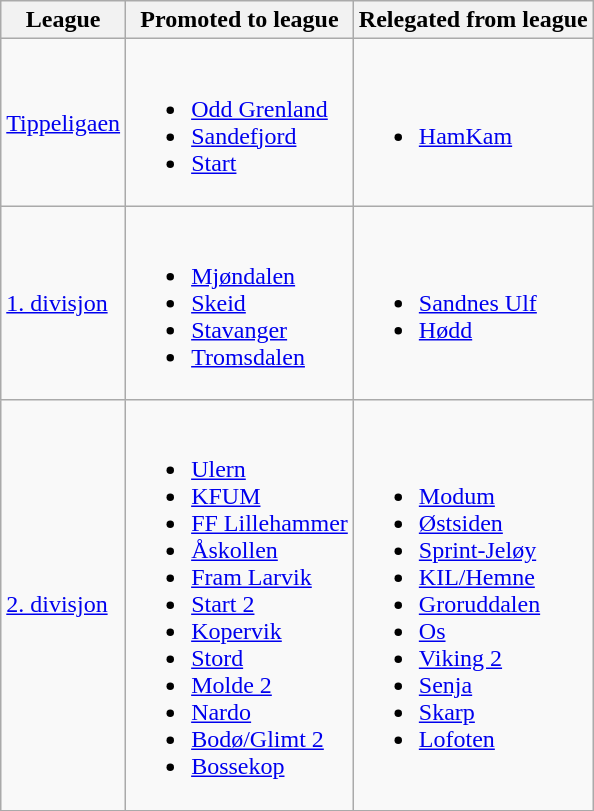<table class="wikitable">
<tr>
<th>League</th>
<th>Promoted to league</th>
<th>Relegated from league</th>
</tr>
<tr>
<td><a href='#'>Tippeligaen</a></td>
<td><br><ul><li><a href='#'>Odd Grenland</a></li><li><a href='#'>Sandefjord</a></li><li><a href='#'>Start</a></li></ul></td>
<td><br><ul><li><a href='#'>HamKam</a></li></ul></td>
</tr>
<tr>
<td><a href='#'>1. divisjon</a></td>
<td><br><ul><li><a href='#'>Mjøndalen</a></li><li><a href='#'>Skeid</a></li><li><a href='#'>Stavanger</a></li><li><a href='#'>Tromsdalen</a></li></ul></td>
<td><br><ul><li><a href='#'>Sandnes Ulf</a></li><li><a href='#'>Hødd</a></li></ul></td>
</tr>
<tr>
<td><a href='#'>2. divisjon</a></td>
<td><br><ul><li><a href='#'>Ulern</a></li><li><a href='#'>KFUM</a></li><li><a href='#'>FF Lillehammer</a></li><li><a href='#'>Åskollen</a></li><li><a href='#'>Fram Larvik</a></li><li><a href='#'>Start 2</a></li><li><a href='#'>Kopervik</a></li><li><a href='#'>Stord</a></li><li><a href='#'>Molde 2</a></li><li><a href='#'>Nardo</a></li><li><a href='#'>Bodø/Glimt 2</a></li><li><a href='#'>Bossekop</a></li></ul></td>
<td><br><ul><li><a href='#'>Modum</a></li><li><a href='#'>Østsiden</a></li><li><a href='#'>Sprint-Jeløy</a></li><li><a href='#'>KIL/Hemne</a></li><li><a href='#'>Groruddalen</a></li><li><a href='#'>Os</a></li><li><a href='#'>Viking 2</a></li><li><a href='#'>Senja</a></li><li><a href='#'>Skarp</a></li><li><a href='#'>Lofoten</a></li></ul></td>
</tr>
</table>
